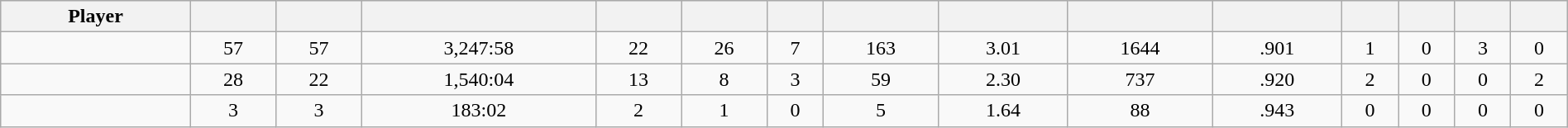<table class="wikitable sortable" style="width:100%; text-align:center;">
<tr style="text-align:center; background:#ddd;">
<th>Player</th>
<th></th>
<th></th>
<th></th>
<th></th>
<th></th>
<th></th>
<th></th>
<th></th>
<th></th>
<th></th>
<th></th>
<th></th>
<th></th>
<th></th>
</tr>
<tr>
<td></td>
<td>57</td>
<td>57</td>
<td>3,247:58</td>
<td>22</td>
<td>26</td>
<td>7</td>
<td>163</td>
<td>3.01</td>
<td>1644</td>
<td>.901</td>
<td>1</td>
<td>0</td>
<td>3</td>
<td>0</td>
</tr>
<tr>
<td></td>
<td>28</td>
<td>22</td>
<td>1,540:04</td>
<td>13</td>
<td>8</td>
<td>3</td>
<td>59</td>
<td>2.30</td>
<td>737</td>
<td>.920</td>
<td>2</td>
<td>0</td>
<td>0</td>
<td>2</td>
</tr>
<tr>
<td></td>
<td>3</td>
<td>3</td>
<td>183:02</td>
<td>2</td>
<td>1</td>
<td>0</td>
<td>5</td>
<td>1.64</td>
<td>88</td>
<td>.943</td>
<td>0</td>
<td>0</td>
<td>0</td>
<td>0</td>
</tr>
</table>
